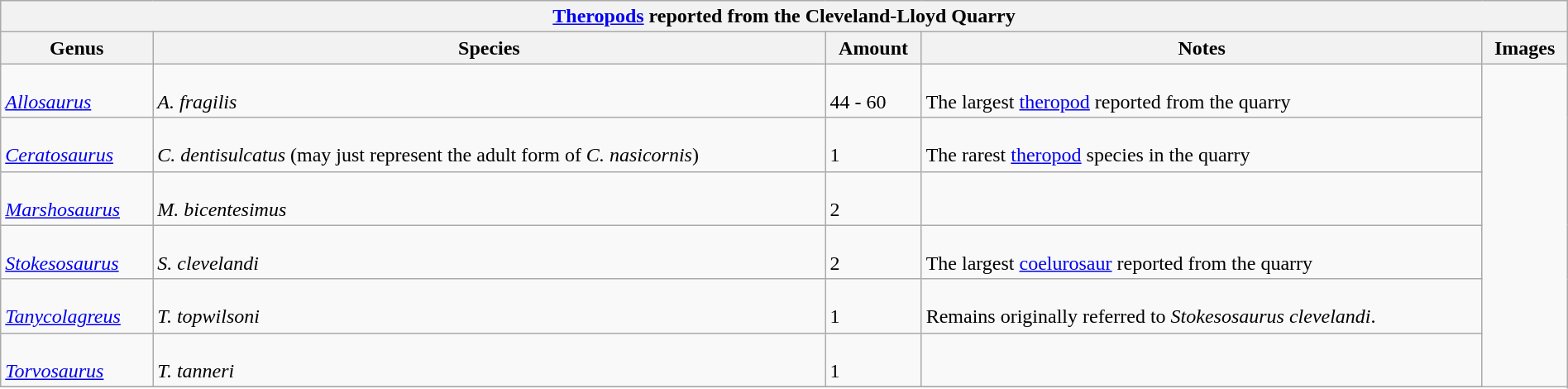<table class="wikitable" align="center" width="100%">
<tr>
<th colspan="7" align="center"><strong><a href='#'>Theropods</a> reported from the Cleveland-Lloyd Quarry</strong></th>
</tr>
<tr>
<th>Genus</th>
<th>Species</th>
<th>Amount</th>
<th>Notes</th>
<th>Images</th>
</tr>
<tr>
<td><br><em><a href='#'>Allosaurus</a></em></td>
<td><br><em>A. fragilis</em></td>
<td><br>44 - 60</td>
<td><br>The largest <a href='#'>theropod</a> reported from the quarry</td>
<td rowspan="99"><br>
</td>
</tr>
<tr>
<td><br><em><a href='#'>Ceratosaurus</a></em></td>
<td><br><em>C. dentisulcatus</em> (may just represent the adult form of <em>C. nasicornis</em>)</td>
<td><br>1</td>
<td><br>The rarest <a href='#'>theropod</a> species in the quarry</td>
</tr>
<tr>
<td><br><em><a href='#'>Marshosaurus</a></em></td>
<td><br><em>M. bicentesimus</em></td>
<td><br>2</td>
<td></td>
</tr>
<tr>
<td><br><em><a href='#'>Stokesosaurus</a></em></td>
<td><br><em>S. clevelandi</em></td>
<td><br>2</td>
<td><br>The largest <a href='#'>coelurosaur</a> reported from the quarry</td>
</tr>
<tr>
<td><br><em><a href='#'>Tanycolagreus</a></em></td>
<td><br><em>T. topwilsoni</em></td>
<td><br>1</td>
<td><br>Remains originally referred to <em>Stokesosaurus clevelandi</em>.</td>
</tr>
<tr>
<td><br><em><a href='#'>Torvosaurus</a></em></td>
<td><br><em>T. tanneri</em></td>
<td><br>1</td>
<td></td>
</tr>
<tr>
</tr>
</table>
